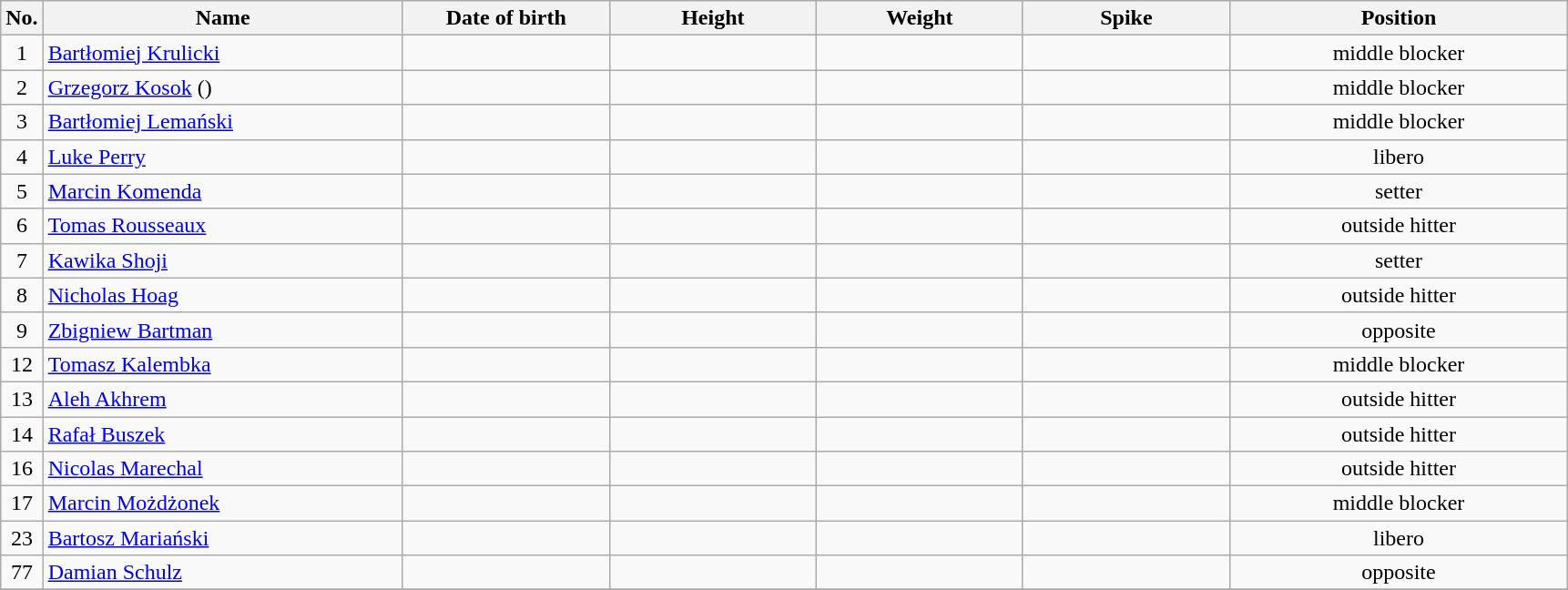<table class="wikitable sortable" style="font-size:100%; text-align:center;">
<tr>
<th>No.</th>
<th style="width:16em">Name</th>
<th style="width:9em">Date of birth</th>
<th style="width:9em">Height</th>
<th style="width:9em">Weight</th>
<th style="width:9em">Spike</th>
<th style="width:15em">Position</th>
</tr>
<tr>
<td>1</td>
<td align=left> <a href='#'>Bartłomiej Krulicki</a></td>
<td align=right></td>
<td></td>
<td></td>
<td></td>
<td>middle blocker</td>
</tr>
<tr>
<td>2</td>
<td align=left> <a href='#'>Grzegorz Kosok</a> ()</td>
<td align=right></td>
<td></td>
<td></td>
<td></td>
<td>middle blocker</td>
</tr>
<tr>
<td>3</td>
<td align=left> <a href='#'>Bartłomiej Lemański</a></td>
<td align=right></td>
<td></td>
<td></td>
<td></td>
<td>middle blocker</td>
</tr>
<tr>
<td>4</td>
<td align=left> <a href='#'>Luke Perry</a></td>
<td align=right></td>
<td></td>
<td></td>
<td></td>
<td>libero</td>
</tr>
<tr>
<td>5</td>
<td align=left> <a href='#'>Marcin Komenda</a></td>
<td align=right></td>
<td></td>
<td></td>
<td></td>
<td>setter</td>
</tr>
<tr>
<td>6</td>
<td align=left> <a href='#'>Tomas Rousseaux</a></td>
<td align=right></td>
<td></td>
<td></td>
<td></td>
<td>outside hitter</td>
</tr>
<tr>
<td>7</td>
<td align=left> <a href='#'>Kawika Shoji</a></td>
<td align=right></td>
<td></td>
<td></td>
<td></td>
<td>setter</td>
</tr>
<tr>
<td>8</td>
<td align=left> <a href='#'>Nicholas Hoag</a></td>
<td align=right></td>
<td></td>
<td></td>
<td></td>
<td>outside hitter</td>
</tr>
<tr>
<td>9</td>
<td align=left> <a href='#'>Zbigniew Bartman</a></td>
<td align=right></td>
<td></td>
<td></td>
<td></td>
<td>opposite</td>
</tr>
<tr>
<td>12</td>
<td align=left> <a href='#'>Tomasz Kalembka</a></td>
<td align=right></td>
<td></td>
<td></td>
<td></td>
<td>middle blocker</td>
</tr>
<tr>
<td>13</td>
<td align=left> <a href='#'>Aleh Akhrem</a></td>
<td align=right></td>
<td></td>
<td></td>
<td></td>
<td>outside hitter</td>
</tr>
<tr>
<td>14</td>
<td align=left> <a href='#'>Rafał Buszek</a></td>
<td align=right></td>
<td></td>
<td></td>
<td></td>
<td>outside hitter</td>
</tr>
<tr>
<td>16</td>
<td align=left> <a href='#'>Nicolas Marechal</a></td>
<td align=right></td>
<td></td>
<td></td>
<td></td>
<td>outside hitter</td>
</tr>
<tr>
<td>17</td>
<td align=left> <a href='#'>Marcin Możdżonek</a></td>
<td align=right></td>
<td></td>
<td></td>
<td></td>
<td>middle blocker</td>
</tr>
<tr>
<td>23</td>
<td align=left> <a href='#'>Bartosz Mariański</a></td>
<td align=right></td>
<td></td>
<td></td>
<td></td>
<td>libero</td>
</tr>
<tr>
<td>77</td>
<td align=left> <a href='#'>Damian Schulz</a></td>
<td align=right></td>
<td></td>
<td></td>
<td></td>
<td>opposite</td>
</tr>
<tr>
</tr>
</table>
